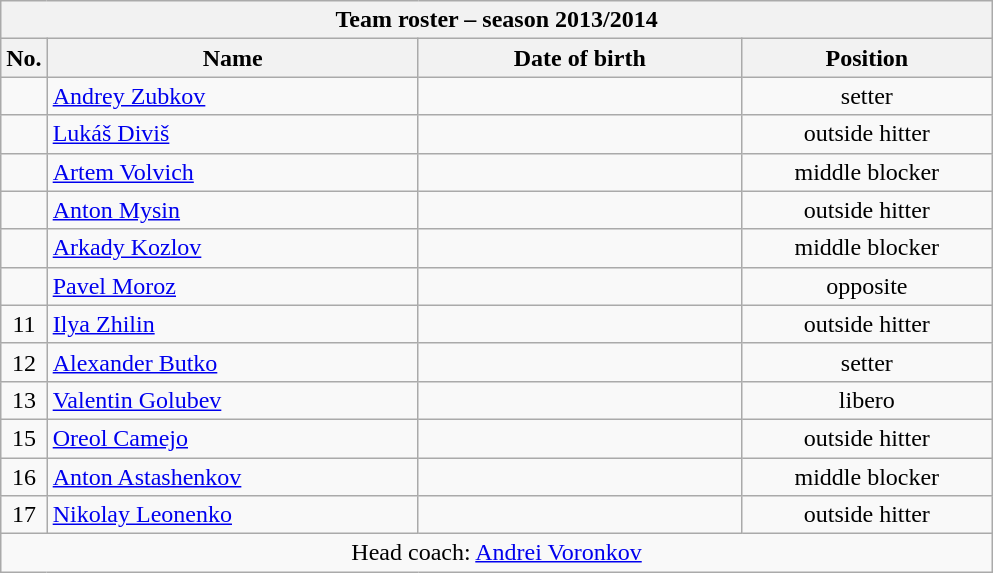<table class="wikitable collapsible collapsed sortable" style="font-size:100%; text-align:center;">
<tr>
<th colspan=6>Team roster – season 2013/2014</th>
</tr>
<tr>
<th>No.</th>
<th style="width:15em">Name</th>
<th style="width:13em">Date of birth</th>
<th style="width:10em">Position</th>
</tr>
<tr>
<td></td>
<td align=left> <a href='#'>Andrey Zubkov</a></td>
<td align=right></td>
<td>setter</td>
</tr>
<tr>
<td></td>
<td align=left> <a href='#'>Lukáš Diviš</a></td>
<td align=right></td>
<td>outside hitter</td>
</tr>
<tr>
<td></td>
<td align=left> <a href='#'>Artem Volvich</a></td>
<td align=right></td>
<td>middle blocker</td>
</tr>
<tr>
<td></td>
<td align=left> <a href='#'>Anton Mysin</a></td>
<td align=right></td>
<td>outside hitter</td>
</tr>
<tr>
<td></td>
<td align=left> <a href='#'>Arkady Kozlov</a></td>
<td align=right></td>
<td>middle blocker</td>
</tr>
<tr>
<td></td>
<td align=left> <a href='#'>Pavel Moroz</a></td>
<td align=right></td>
<td>opposite</td>
</tr>
<tr>
<td>11</td>
<td align=left> <a href='#'>Ilya Zhilin</a></td>
<td align=right></td>
<td>outside hitter</td>
</tr>
<tr>
<td>12</td>
<td align=left> <a href='#'>Alexander Butko</a></td>
<td align=right></td>
<td>setter</td>
</tr>
<tr>
<td>13</td>
<td align=left> <a href='#'>Valentin Golubev</a></td>
<td align=right></td>
<td>libero</td>
</tr>
<tr>
<td>15</td>
<td align=left> <a href='#'>Oreol Camejo</a></td>
<td align=right></td>
<td>outside hitter</td>
</tr>
<tr>
<td>16</td>
<td align=left> <a href='#'>Anton Astashenkov</a></td>
<td align=right></td>
<td>middle blocker</td>
</tr>
<tr>
<td>17</td>
<td align=left> <a href='#'>Nikolay Leonenko</a></td>
<td align=right></td>
<td>outside hitter</td>
</tr>
<tr>
<td colspan=4>Head coach:  <a href='#'>Andrei Voronkov</a></td>
</tr>
</table>
